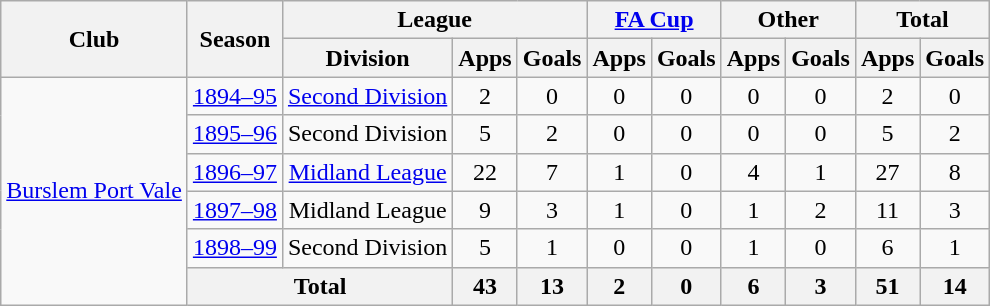<table class="wikitable" style="text-align:center">
<tr>
<th rowspan="2">Club</th>
<th rowspan="2">Season</th>
<th colspan="3">League</th>
<th colspan="2"><a href='#'>FA Cup</a></th>
<th colspan="2">Other</th>
<th colspan="2">Total</th>
</tr>
<tr>
<th>Division</th>
<th>Apps</th>
<th>Goals</th>
<th>Apps</th>
<th>Goals</th>
<th>Apps</th>
<th>Goals</th>
<th>Apps</th>
<th>Goals</th>
</tr>
<tr>
<td rowspan="6"><a href='#'>Burslem Port Vale</a></td>
<td><a href='#'>1894–95</a></td>
<td><a href='#'>Second Division</a></td>
<td>2</td>
<td>0</td>
<td>0</td>
<td>0</td>
<td>0</td>
<td>0</td>
<td>2</td>
<td>0</td>
</tr>
<tr>
<td><a href='#'>1895–96</a></td>
<td>Second Division</td>
<td>5</td>
<td>2</td>
<td>0</td>
<td>0</td>
<td>0</td>
<td>0</td>
<td>5</td>
<td>2</td>
</tr>
<tr>
<td><a href='#'>1896–97</a></td>
<td><a href='#'>Midland League</a></td>
<td>22</td>
<td>7</td>
<td>1</td>
<td>0</td>
<td>4</td>
<td>1</td>
<td>27</td>
<td>8</td>
</tr>
<tr>
<td><a href='#'>1897–98</a></td>
<td>Midland League</td>
<td>9</td>
<td>3</td>
<td>1</td>
<td>0</td>
<td>1</td>
<td>2</td>
<td>11</td>
<td>3</td>
</tr>
<tr>
<td><a href='#'>1898–99</a></td>
<td>Second Division</td>
<td>5</td>
<td>1</td>
<td>0</td>
<td>0</td>
<td>1</td>
<td>0</td>
<td>6</td>
<td>1</td>
</tr>
<tr>
<th colspan="2">Total</th>
<th>43</th>
<th>13</th>
<th>2</th>
<th>0</th>
<th>6</th>
<th>3</th>
<th>51</th>
<th>14</th>
</tr>
</table>
